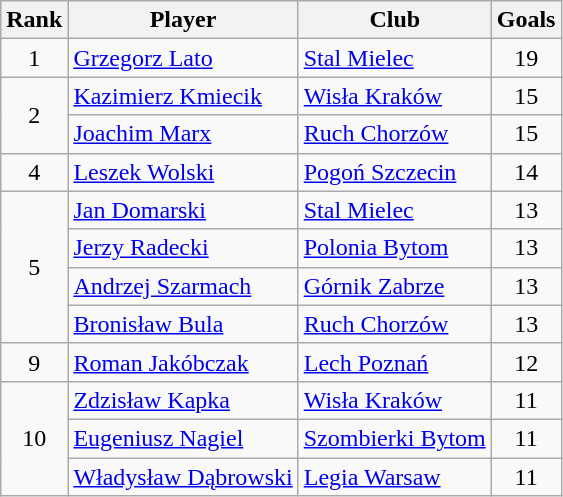<table class="wikitable" style="text-align:center">
<tr>
<th>Rank</th>
<th>Player</th>
<th>Club</th>
<th>Goals</th>
</tr>
<tr>
<td rowspan="1">1</td>
<td align="left"> <a href='#'>Grzegorz Lato</a></td>
<td align="left"><a href='#'>Stal Mielec</a></td>
<td>19</td>
</tr>
<tr>
<td rowspan="2">2</td>
<td align="left"> <a href='#'>Kazimierz Kmiecik</a></td>
<td align="left"><a href='#'>Wisła Kraków</a></td>
<td>15</td>
</tr>
<tr>
<td align="left"> <a href='#'>Joachim Marx</a></td>
<td align="left"><a href='#'>Ruch Chorzów</a></td>
<td>15</td>
</tr>
<tr>
<td rowspan="1">4</td>
<td align="left"> <a href='#'>Leszek Wolski</a></td>
<td align="left"><a href='#'>Pogoń Szczecin</a></td>
<td>14</td>
</tr>
<tr>
<td rowspan="4">5</td>
<td align="left"> <a href='#'>Jan Domarski</a></td>
<td align="left"><a href='#'>Stal Mielec</a></td>
<td>13</td>
</tr>
<tr>
<td align="left"> <a href='#'>Jerzy Radecki</a></td>
<td align="left"><a href='#'>Polonia Bytom</a></td>
<td>13</td>
</tr>
<tr>
<td align="left"> <a href='#'>Andrzej Szarmach</a></td>
<td align="left"><a href='#'>Górnik Zabrze</a></td>
<td>13</td>
</tr>
<tr>
<td align="left"> <a href='#'>Bronisław Bula</a></td>
<td align="left"><a href='#'>Ruch Chorzów</a></td>
<td>13</td>
</tr>
<tr>
<td rowspan="1">9</td>
<td align="left"> <a href='#'>Roman Jakóbczak</a></td>
<td align="left"><a href='#'>Lech Poznań</a></td>
<td>12</td>
</tr>
<tr>
<td rowspan="3">10</td>
<td align="left"> <a href='#'>Zdzisław Kapka</a></td>
<td align="left"><a href='#'>Wisła Kraków</a></td>
<td>11</td>
</tr>
<tr>
<td align="left"> <a href='#'>Eugeniusz Nagiel</a></td>
<td align="left"><a href='#'>Szombierki Bytom</a></td>
<td>11</td>
</tr>
<tr>
<td align="left"> <a href='#'>Władysław Dąbrowski</a></td>
<td align="left"><a href='#'>Legia Warsaw</a></td>
<td>11</td>
</tr>
</table>
